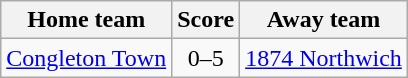<table class="wikitable" style="text-align: center">
<tr>
<th>Home team</th>
<th>Score</th>
<th>Away team</th>
</tr>
<tr>
<td><a href='#'>Congleton Town</a></td>
<td>0–5</td>
<td><a href='#'>1874 Northwich</a></td>
</tr>
</table>
